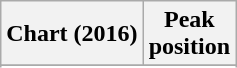<table class="wikitable sortable plainrowheaders" style="text-align:center">
<tr>
<th scope="col">Chart (2016)</th>
<th scope="col">Peak<br> position</th>
</tr>
<tr>
</tr>
<tr>
</tr>
<tr>
</tr>
<tr>
</tr>
<tr>
</tr>
<tr>
</tr>
</table>
